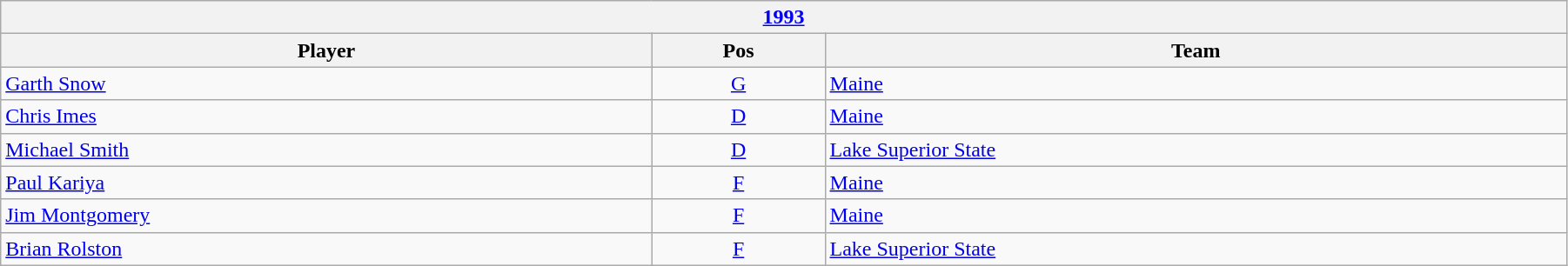<table class="wikitable" width=95%>
<tr>
<th colspan=3><a href='#'>1993</a></th>
</tr>
<tr>
<th>Player</th>
<th>Pos</th>
<th>Team</th>
</tr>
<tr>
<td><a href='#'>Garth Snow</a></td>
<td style="text-align:center;"><a href='#'>G</a></td>
<td><a href='#'>Maine</a></td>
</tr>
<tr>
<td><a href='#'>Chris Imes</a></td>
<td style="text-align:center;"><a href='#'>D</a></td>
<td><a href='#'>Maine</a></td>
</tr>
<tr>
<td><a href='#'>Michael Smith</a></td>
<td style="text-align:center;"><a href='#'>D</a></td>
<td><a href='#'>Lake Superior State</a></td>
</tr>
<tr>
<td><a href='#'>Paul Kariya</a></td>
<td style="text-align:center;"><a href='#'>F</a></td>
<td><a href='#'>Maine</a></td>
</tr>
<tr>
<td><a href='#'>Jim Montgomery</a></td>
<td style="text-align:center;"><a href='#'>F</a></td>
<td><a href='#'>Maine</a></td>
</tr>
<tr>
<td><a href='#'>Brian Rolston</a></td>
<td style="text-align:center;"><a href='#'>F</a></td>
<td><a href='#'>Lake Superior State</a></td>
</tr>
</table>
